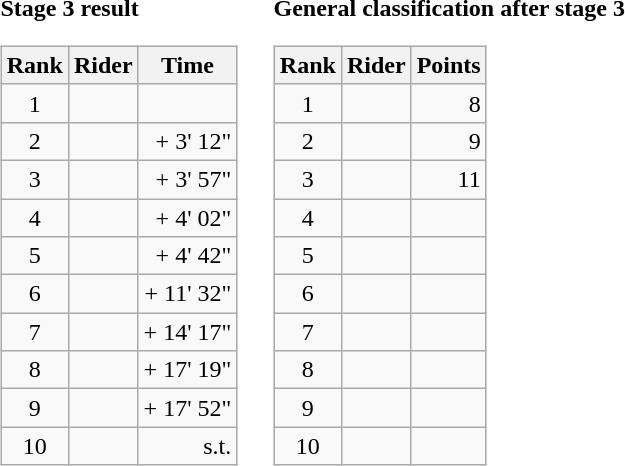<table>
<tr>
<td><strong>Stage 3 result</strong><br><table class="wikitable">
<tr>
<th scope="col">Rank</th>
<th scope="col">Rider</th>
<th scope="col">Time</th>
</tr>
<tr>
<td style="text-align:center;">1</td>
<td></td>
<td style="text-align:right;"></td>
</tr>
<tr>
<td style="text-align:center;">2</td>
<td></td>
<td style="text-align:right;">+ 3' 12"</td>
</tr>
<tr>
<td style="text-align:center;">3</td>
<td></td>
<td style="text-align:right;">+ 3' 57"</td>
</tr>
<tr>
<td style="text-align:center;">4</td>
<td></td>
<td style="text-align:right;">+ 4' 02"</td>
</tr>
<tr>
<td style="text-align:center;">5</td>
<td></td>
<td style="text-align:right;">+ 4' 42"</td>
</tr>
<tr>
<td style="text-align:center;">6</td>
<td></td>
<td style="text-align:right;">+ 11' 32"</td>
</tr>
<tr>
<td style="text-align:center;">7</td>
<td></td>
<td style="text-align:right;">+ 14' 17"</td>
</tr>
<tr>
<td style="text-align:center;">8</td>
<td></td>
<td style="text-align:right;">+ 17' 19"</td>
</tr>
<tr>
<td style="text-align:center;">9</td>
<td></td>
<td style="text-align:right;">+ 17' 52"</td>
</tr>
<tr>
<td style="text-align:center;">10</td>
<td></td>
<td style="text-align:right;">s.t.</td>
</tr>
</table>
</td>
<td></td>
<td><strong>General classification after stage 3</strong><br><table class="wikitable">
<tr>
<th scope="col">Rank</th>
<th scope="col">Rider</th>
<th scope="col">Points</th>
</tr>
<tr>
<td style="text-align:center;">1</td>
<td></td>
<td style="text-align:right;">8</td>
</tr>
<tr>
<td style="text-align:center;">2</td>
<td></td>
<td style="text-align:right;">9</td>
</tr>
<tr>
<td style="text-align:center;">3</td>
<td></td>
<td style="text-align:right;">11</td>
</tr>
<tr>
<td style="text-align:center;">4</td>
<td></td>
<td></td>
</tr>
<tr>
<td style="text-align:center;">5</td>
<td></td>
<td></td>
</tr>
<tr>
<td style="text-align:center;">6</td>
<td></td>
<td></td>
</tr>
<tr>
<td style="text-align:center;">7</td>
<td></td>
<td></td>
</tr>
<tr>
<td style="text-align:center;">8</td>
<td></td>
<td></td>
</tr>
<tr>
<td style="text-align:center;">9</td>
<td></td>
<td></td>
</tr>
<tr>
<td style="text-align:center;">10</td>
<td></td>
<td></td>
</tr>
</table>
</td>
</tr>
</table>
